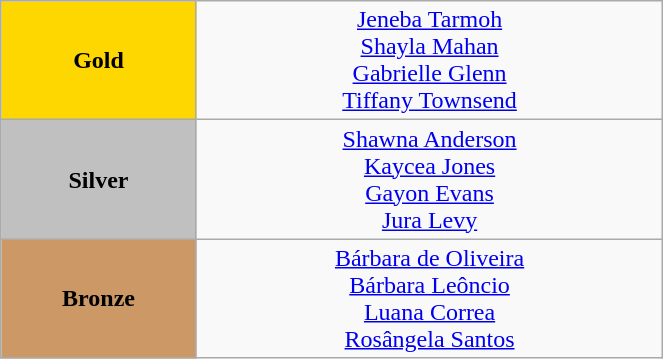<table class="wikitable" style="text-align:center; " width="35%">
<tr>
<td bgcolor="gold"><strong>Gold</strong></td>
<td><a href='#'>Jeneba Tarmoh</a><br><a href='#'>Shayla Mahan</a><br><a href='#'>Gabrielle Glenn</a><br><a href='#'>Tiffany Townsend</a><br>  <small><em></em></small></td>
</tr>
<tr>
<td bgcolor="silver"><strong>Silver</strong></td>
<td><a href='#'>Shawna Anderson</a><br><a href='#'>Kaycea Jones</a><br><a href='#'>Gayon Evans</a><br><a href='#'>Jura Levy</a><br>  <small><em></em></small></td>
</tr>
<tr>
<td bgcolor="CC9966"><strong>Bronze</strong></td>
<td><a href='#'>Bárbara de Oliveira</a><br><a href='#'>Bárbara Leôncio</a><br><a href='#'>Luana Correa</a><br><a href='#'>Rosângela Santos</a><br>  <small><em></em></small></td>
</tr>
</table>
